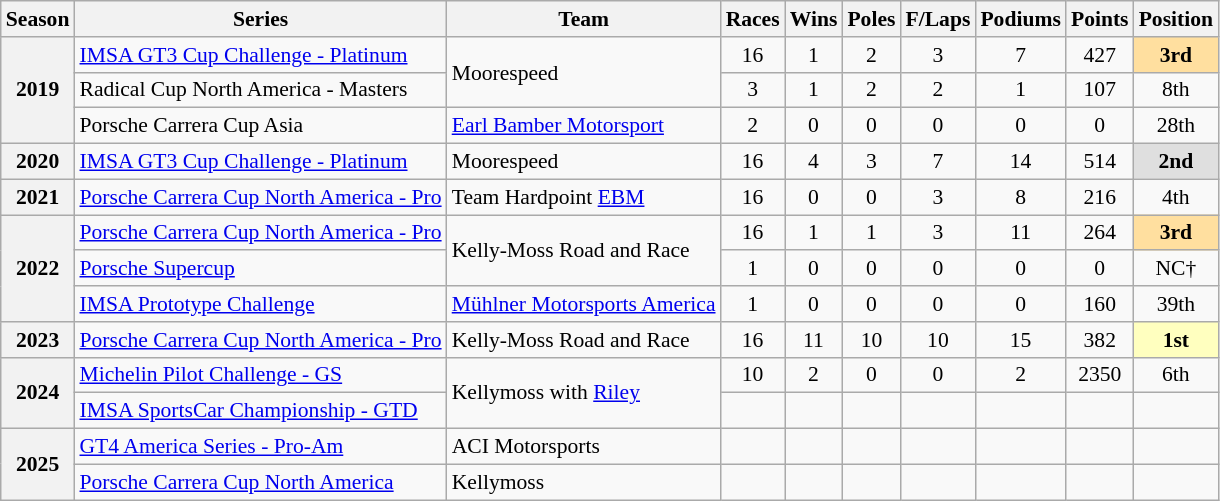<table class="wikitable" style="font-size: 90%; text-align:center">
<tr>
<th>Season</th>
<th>Series</th>
<th>Team</th>
<th>Races</th>
<th>Wins</th>
<th>Poles</th>
<th>F/Laps</th>
<th>Podiums</th>
<th>Points</th>
<th>Position</th>
</tr>
<tr>
<th rowspan=3>2019</th>
<td align=left><a href='#'>IMSA GT3 Cup Challenge - Platinum</a></td>
<td rowspan=2 align=left>Moorespeed</td>
<td>16</td>
<td>1</td>
<td>2</td>
<td>3</td>
<td>7</td>
<td>427</td>
<td style="background:#ffdf9f;"><strong>3rd</strong></td>
</tr>
<tr>
<td align=left>Radical Cup North America - Masters</td>
<td>3</td>
<td>1</td>
<td>2</td>
<td>2</td>
<td>1</td>
<td>107</td>
<td>8th</td>
</tr>
<tr>
<td align=left>Porsche Carrera Cup Asia</td>
<td align=left><a href='#'>Earl Bamber Motorsport</a></td>
<td>2</td>
<td>0</td>
<td>0</td>
<td>0</td>
<td>0</td>
<td>0</td>
<td>28th</td>
</tr>
<tr>
<th>2020</th>
<td align=left><a href='#'>IMSA GT3 Cup Challenge - Platinum</a></td>
<td align=left>Moorespeed</td>
<td>16</td>
<td>4</td>
<td>3</td>
<td>7</td>
<td>14</td>
<td>514</td>
<td style="background:#dfdfdf;"><strong>2nd</strong></td>
</tr>
<tr>
<th>2021</th>
<td align=left><a href='#'>Porsche Carrera Cup North America - Pro</a></td>
<td align=left>Team Hardpoint <a href='#'>EBM</a></td>
<td>16</td>
<td>0</td>
<td>0</td>
<td>3</td>
<td>8</td>
<td>216</td>
<td>4th</td>
</tr>
<tr>
<th rowspan=3>2022</th>
<td align=left><a href='#'>Porsche Carrera Cup North America - Pro</a></td>
<td rowspan=2 align=left>Kelly-Moss Road and Race</td>
<td>16</td>
<td>1</td>
<td>1</td>
<td>3</td>
<td>11</td>
<td>264</td>
<td style="background:#ffdf9f;"><strong>3rd</strong></td>
</tr>
<tr>
<td align=left><a href='#'>Porsche Supercup</a></td>
<td>1</td>
<td>0</td>
<td>0</td>
<td>0</td>
<td>0</td>
<td>0</td>
<td>NC†</td>
</tr>
<tr>
<td align=left><a href='#'>IMSA Prototype Challenge</a></td>
<td align=left><a href='#'>Mühlner Motorsports America</a></td>
<td>1</td>
<td>0</td>
<td>0</td>
<td>0</td>
<td>0</td>
<td>160</td>
<td>39th</td>
</tr>
<tr>
<th>2023</th>
<td align=left><a href='#'>Porsche Carrera Cup North America - Pro</a></td>
<td align=left>Kelly-Moss Road and Race</td>
<td>16</td>
<td>11</td>
<td>10</td>
<td>10</td>
<td>15</td>
<td>382</td>
<td style="background:#ffffbf;"><strong>1st</strong></td>
</tr>
<tr>
<th rowspan="2">2024</th>
<td align=left><a href='#'>Michelin Pilot Challenge - GS</a></td>
<td rowspan="2" align="left">Kellymoss with <a href='#'>Riley</a></td>
<td>10</td>
<td>2</td>
<td>0</td>
<td>0</td>
<td>2</td>
<td>2350</td>
<td>6th</td>
</tr>
<tr>
<td align=left><a href='#'>IMSA SportsCar Championship - GTD</a></td>
<td></td>
<td></td>
<td></td>
<td></td>
<td></td>
<td></td>
<td></td>
</tr>
<tr>
<th rowspan="2">2025</th>
<td align=left><a href='#'>GT4 America Series - Pro-Am</a></td>
<td align=left>ACI Motorsports</td>
<td></td>
<td></td>
<td></td>
<td></td>
<td></td>
<td></td>
<td></td>
</tr>
<tr>
<td align=left><a href='#'>Porsche Carrera Cup North America</a></td>
<td align=left>Kellymoss</td>
<td></td>
<td></td>
<td></td>
<td></td>
<td></td>
<td></td>
<td></td>
</tr>
</table>
